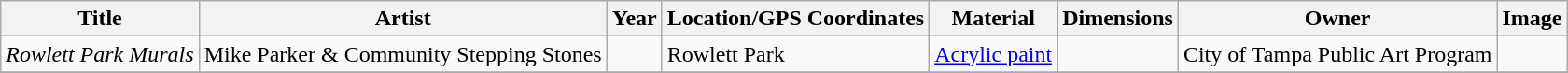<table class="wikitable sortable">
<tr>
<th>Title</th>
<th>Artist</th>
<th>Year</th>
<th>Location/GPS Coordinates</th>
<th>Material</th>
<th>Dimensions</th>
<th>Owner</th>
<th>Image</th>
</tr>
<tr>
<td><em>Rowlett Park Murals</em></td>
<td>Mike Parker & Community Stepping Stones</td>
<td></td>
<td>Rowlett Park</td>
<td><a href='#'>Acrylic paint</a></td>
<td></td>
<td>City of Tampa Public Art Program</td>
<td></td>
</tr>
<tr>
</tr>
</table>
